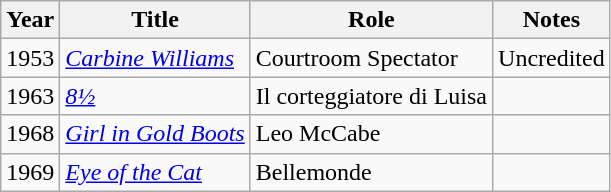<table class="wikitable">
<tr>
<th>Year</th>
<th>Title</th>
<th>Role</th>
<th>Notes</th>
</tr>
<tr>
<td>1953</td>
<td><em><a href='#'>Carbine Williams</a></em></td>
<td>Courtroom Spectator</td>
<td>Uncredited</td>
</tr>
<tr>
<td>1963</td>
<td><em><a href='#'>8½</a></em></td>
<td>Il corteggiatore di Luisa</td>
<td></td>
</tr>
<tr>
<td>1968</td>
<td><em><a href='#'>Girl in Gold Boots</a></em></td>
<td>Leo McCabe</td>
<td></td>
</tr>
<tr>
<td>1969</td>
<td><em><a href='#'>Eye of the Cat</a></em></td>
<td>Bellemonde</td>
<td></td>
</tr>
</table>
